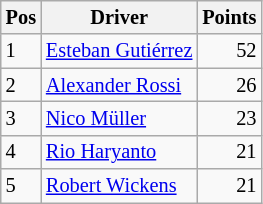<table class="wikitable" style="font-size: 85%;">
<tr>
<th>Pos</th>
<th>Driver</th>
<th>Points</th>
</tr>
<tr>
<td>1</td>
<td> <a href='#'>Esteban Gutiérrez</a></td>
<td align=right>52</td>
</tr>
<tr>
<td>2</td>
<td> <a href='#'>Alexander Rossi</a></td>
<td align=right>26</td>
</tr>
<tr>
<td>3</td>
<td> <a href='#'>Nico Müller</a></td>
<td align=right>23</td>
</tr>
<tr>
<td>4</td>
<td> <a href='#'>Rio Haryanto</a></td>
<td align=right>21</td>
</tr>
<tr>
<td>5</td>
<td> <a href='#'>Robert Wickens</a></td>
<td align=right>21</td>
</tr>
</table>
